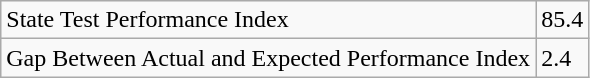<table class="wikitable">
<tr>
<td>State Test Performance Index</td>
<td>85.4</td>
</tr>
<tr>
<td>Gap Between Actual and Expected Performance Index</td>
<td>2.4</td>
</tr>
</table>
